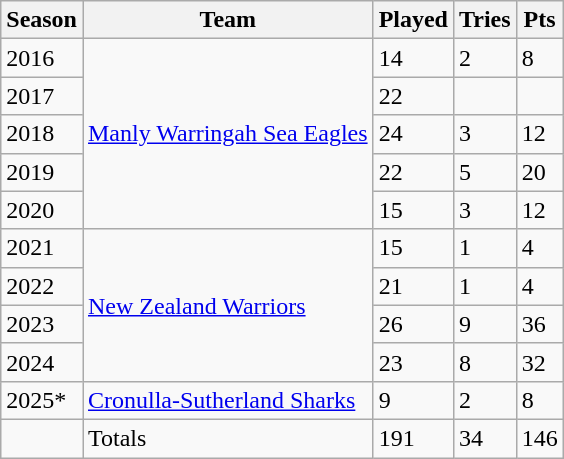<table class="wikitable">
<tr>
<th>Season</th>
<th>Team</th>
<th>Played</th>
<th>Tries</th>
<th>Pts</th>
</tr>
<tr>
<td>2016</td>
<td rowspan="5"> <a href='#'>Manly Warringah Sea Eagles</a></td>
<td>14</td>
<td>2</td>
<td>8</td>
</tr>
<tr>
<td>2017</td>
<td>22</td>
<td></td>
<td></td>
</tr>
<tr>
<td>2018</td>
<td>24</td>
<td>3</td>
<td>12</td>
</tr>
<tr>
<td>2019</td>
<td>22</td>
<td>5</td>
<td>20</td>
</tr>
<tr>
<td>2020</td>
<td>15</td>
<td>3</td>
<td>12</td>
</tr>
<tr>
<td>2021</td>
<td rowspan="4"> <a href='#'>New Zealand Warriors</a></td>
<td>15</td>
<td>1</td>
<td>4</td>
</tr>
<tr>
<td>2022</td>
<td>21</td>
<td>1</td>
<td>4</td>
</tr>
<tr>
<td>2023</td>
<td>26</td>
<td>9</td>
<td>36</td>
</tr>
<tr>
<td>2024</td>
<td>23</td>
<td>8</td>
<td>32</td>
</tr>
<tr>
<td>2025*</td>
<td> <a href='#'>Cronulla-Sutherland Sharks</a></td>
<td>9</td>
<td>2</td>
<td>8</td>
</tr>
<tr>
<td></td>
<td>Totals</td>
<td>191</td>
<td>34</td>
<td>146</td>
</tr>
</table>
